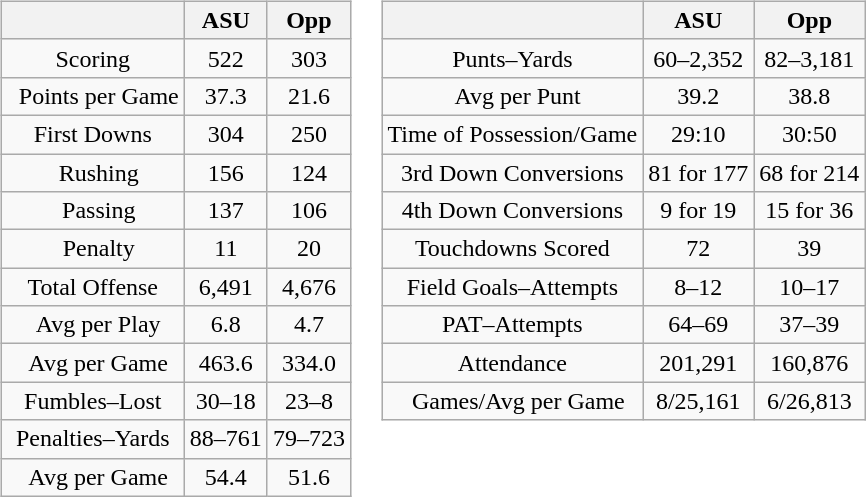<table>
<tr>
<td valign="top"><br><table class="wikitable" style="white-space:nowrap;text-align:center;">
<tr>
<th></th>
<th>ASU</th>
<th>Opp</th>
</tr>
<tr>
<td>Scoring</td>
<td>522</td>
<td>303</td>
</tr>
<tr>
<td>  Points per Game</td>
<td>37.3</td>
<td>21.6</td>
</tr>
<tr>
<td>First Downs</td>
<td>304</td>
<td>250</td>
</tr>
<tr>
<td>  Rushing</td>
<td>156</td>
<td>124</td>
</tr>
<tr>
<td>  Passing</td>
<td>137</td>
<td>106</td>
</tr>
<tr>
<td>  Penalty</td>
<td>11</td>
<td>20</td>
</tr>
<tr>
<td>Total Offense</td>
<td>6,491</td>
<td>4,676</td>
</tr>
<tr>
<td>  Avg per Play</td>
<td>6.8</td>
<td>4.7</td>
</tr>
<tr>
<td>  Avg per Game</td>
<td>463.6</td>
<td>334.0</td>
</tr>
<tr>
<td>Fumbles–Lost</td>
<td>30–18</td>
<td>23–8</td>
</tr>
<tr>
<td>Penalties–Yards</td>
<td>88–761</td>
<td>79–723</td>
</tr>
<tr>
<td>  Avg per Game</td>
<td>54.4</td>
<td>51.6</td>
</tr>
</table>
</td>
<td valign="top"><br><table class="wikitable" style="white-space:nowrap;text-align:center;">
<tr>
<th></th>
<th>ASU</th>
<th>Opp</th>
</tr>
<tr>
<td>Punts–Yards</td>
<td>60–2,352</td>
<td>82–3,181</td>
</tr>
<tr>
<td>  Avg per Punt</td>
<td>39.2</td>
<td>38.8</td>
</tr>
<tr>
<td>Time of Possession/Game</td>
<td>29:10</td>
<td>30:50</td>
</tr>
<tr>
<td>3rd Down Conversions</td>
<td>81 for 177</td>
<td>68 for 214</td>
</tr>
<tr>
<td>4th Down Conversions</td>
<td>9 for 19</td>
<td>15 for 36</td>
</tr>
<tr>
<td>Touchdowns Scored</td>
<td>72</td>
<td>39</td>
</tr>
<tr>
<td>Field Goals–Attempts</td>
<td>8–12</td>
<td>10–17</td>
</tr>
<tr>
<td>PAT–Attempts</td>
<td>64–69</td>
<td>37–39</td>
</tr>
<tr>
<td>Attendance</td>
<td>201,291</td>
<td>160,876</td>
</tr>
<tr>
<td>  Games/Avg per Game</td>
<td>8/25,161</td>
<td>6/26,813</td>
</tr>
</table>
</td>
</tr>
</table>
